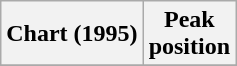<table class="wikitable sortable plainrowheaders" style="text-align:center;">
<tr>
<th scope="col">Chart (1995)</th>
<th scope="col">Peak<br> position</th>
</tr>
<tr>
</tr>
</table>
